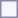<table style="background-color: #f7f8ff; border: 1px solid #8888aa; font-size: 95%; margin: 0px 12px 12px 0px; padding: 5px;">
</table>
